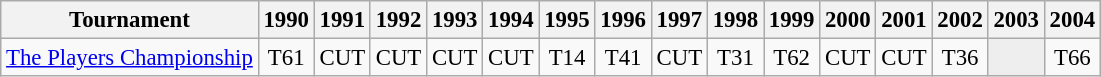<table class="wikitable" style="font-size:95%;text-align:center;">
<tr>
<th>Tournament</th>
<th>1990</th>
<th>1991</th>
<th>1992</th>
<th>1993</th>
<th>1994</th>
<th>1995</th>
<th>1996</th>
<th>1997</th>
<th>1998</th>
<th>1999</th>
<th>2000</th>
<th>2001</th>
<th>2002</th>
<th>2003</th>
<th>2004</th>
</tr>
<tr>
<td align=left><a href='#'>The Players Championship</a></td>
<td>T61</td>
<td>CUT</td>
<td>CUT</td>
<td>CUT</td>
<td>CUT</td>
<td>T14</td>
<td>T41</td>
<td>CUT</td>
<td>T31</td>
<td>T62</td>
<td>CUT</td>
<td>CUT</td>
<td>T36</td>
<td style="background:#eeeeee;"></td>
<td>T66</td>
</tr>
</table>
